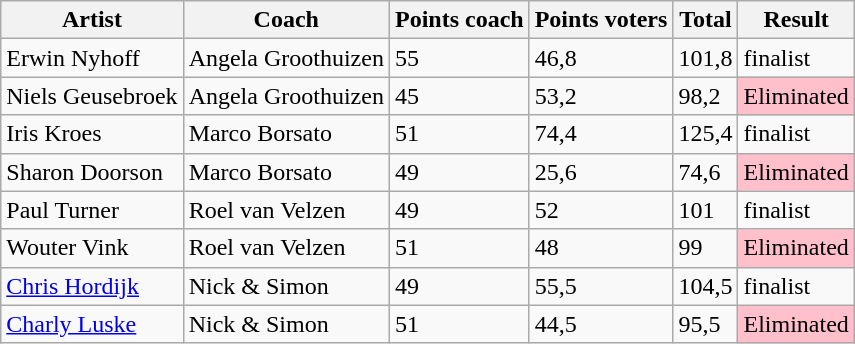<table class="wikitable">
<tr>
<th>Artist</th>
<th>Coach</th>
<th>Points coach</th>
<th>Points voters</th>
<th>Total</th>
<th>Result</th>
</tr>
<tr>
<td>Erwin Nyhoff</td>
<td>Angela Groothuizen</td>
<td>55</td>
<td>46,8</td>
<td>101,8</td>
<td>finalist</td>
</tr>
<tr>
<td>Niels Geusebroek</td>
<td>Angela Groothuizen</td>
<td>45</td>
<td>53,2</td>
<td>98,2</td>
<td style="background:pink;">Eliminated</td>
</tr>
<tr>
<td>Iris Kroes</td>
<td>Marco Borsato</td>
<td>51</td>
<td>74,4</td>
<td>125,4</td>
<td>finalist</td>
</tr>
<tr>
<td>Sharon Doorson</td>
<td>Marco Borsato</td>
<td>49</td>
<td>25,6</td>
<td>74,6</td>
<td style="background:pink;">Eliminated</td>
</tr>
<tr>
<td>Paul Turner</td>
<td>Roel van Velzen</td>
<td>49</td>
<td>52</td>
<td>101</td>
<td>finalist</td>
</tr>
<tr>
<td>Wouter Vink</td>
<td>Roel van Velzen</td>
<td>51</td>
<td>48</td>
<td>99</td>
<td style="background:pink;">Eliminated</td>
</tr>
<tr>
<td><a href='#'>Chris Hordijk</a></td>
<td>Nick & Simon</td>
<td>49</td>
<td>55,5</td>
<td>104,5</td>
<td>finalist</td>
</tr>
<tr>
<td><a href='#'>Charly Luske</a></td>
<td>Nick & Simon</td>
<td>51</td>
<td>44,5</td>
<td>95,5</td>
<td style="background:pink;">Eliminated</td>
</tr>
</table>
